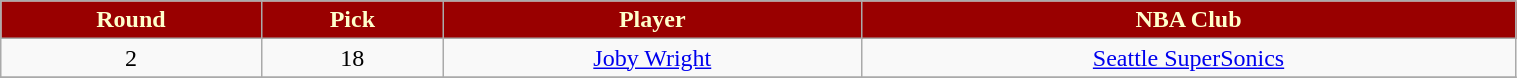<table class="wikitable" width="80%">
<tr align="center"  style="background:#990000;color:#FFFFCC;">
<td><strong>Round</strong></td>
<td><strong>Pick</strong></td>
<td><strong>Player</strong></td>
<td><strong>NBA Club</strong></td>
</tr>
<tr align="center" bgcolor="">
<td>2</td>
<td>18</td>
<td><a href='#'>Joby Wright</a></td>
<td><a href='#'>Seattle SuperSonics</a></td>
</tr>
<tr align="center" bgcolor="">
</tr>
</table>
